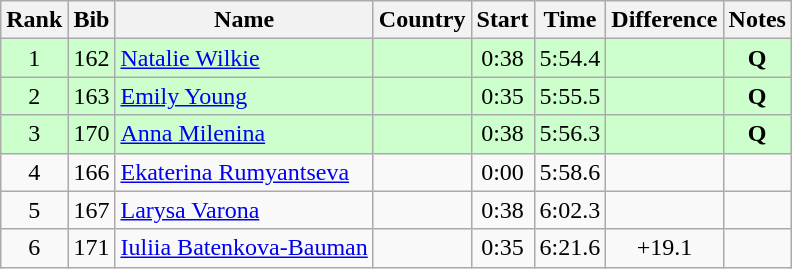<table class="wikitable sortable" style="text-align:center">
<tr>
<th>Rank</th>
<th>Bib</th>
<th>Name</th>
<th>Country</th>
<th>Start</th>
<th>Time</th>
<th>Difference</th>
<th>Notes</th>
</tr>
<tr bgcolor=ccffcc>
<td>1</td>
<td>162</td>
<td align=left><a href='#'>Natalie Wilkie</a></td>
<td align=left></td>
<td>0:38</td>
<td>5:54.4</td>
<td></td>
<td><strong>Q</strong></td>
</tr>
<tr bgcolor=ccffcc>
<td>2</td>
<td>163</td>
<td align=left><a href='#'>Emily Young</a></td>
<td align=left></td>
<td>0:35</td>
<td>5:55.5</td>
<td></td>
<td><strong>Q</strong></td>
</tr>
<tr bgcolor=ccffcc>
<td>3</td>
<td>170</td>
<td align=left><a href='#'>Anna Milenina</a></td>
<td align=left></td>
<td>0:38</td>
<td>5:56.3</td>
<td></td>
<td><strong>Q</strong></td>
</tr>
<tr>
<td>4</td>
<td>166</td>
<td align=left><a href='#'>Ekaterina Rumyantseva</a></td>
<td align=left></td>
<td>0:00</td>
<td>5:58.6</td>
<td></td>
<td></td>
</tr>
<tr>
<td>5</td>
<td>167</td>
<td align=left><a href='#'>Larysa Varona</a></td>
<td align=left></td>
<td>0:38</td>
<td>6:02.3</td>
<td></td>
<td></td>
</tr>
<tr>
<td>6</td>
<td>171</td>
<td align=left><a href='#'>Iuliia Batenkova-Bauman</a></td>
<td align=left></td>
<td>0:35</td>
<td>6:21.6</td>
<td>+19.1</td>
<td></td>
</tr>
</table>
